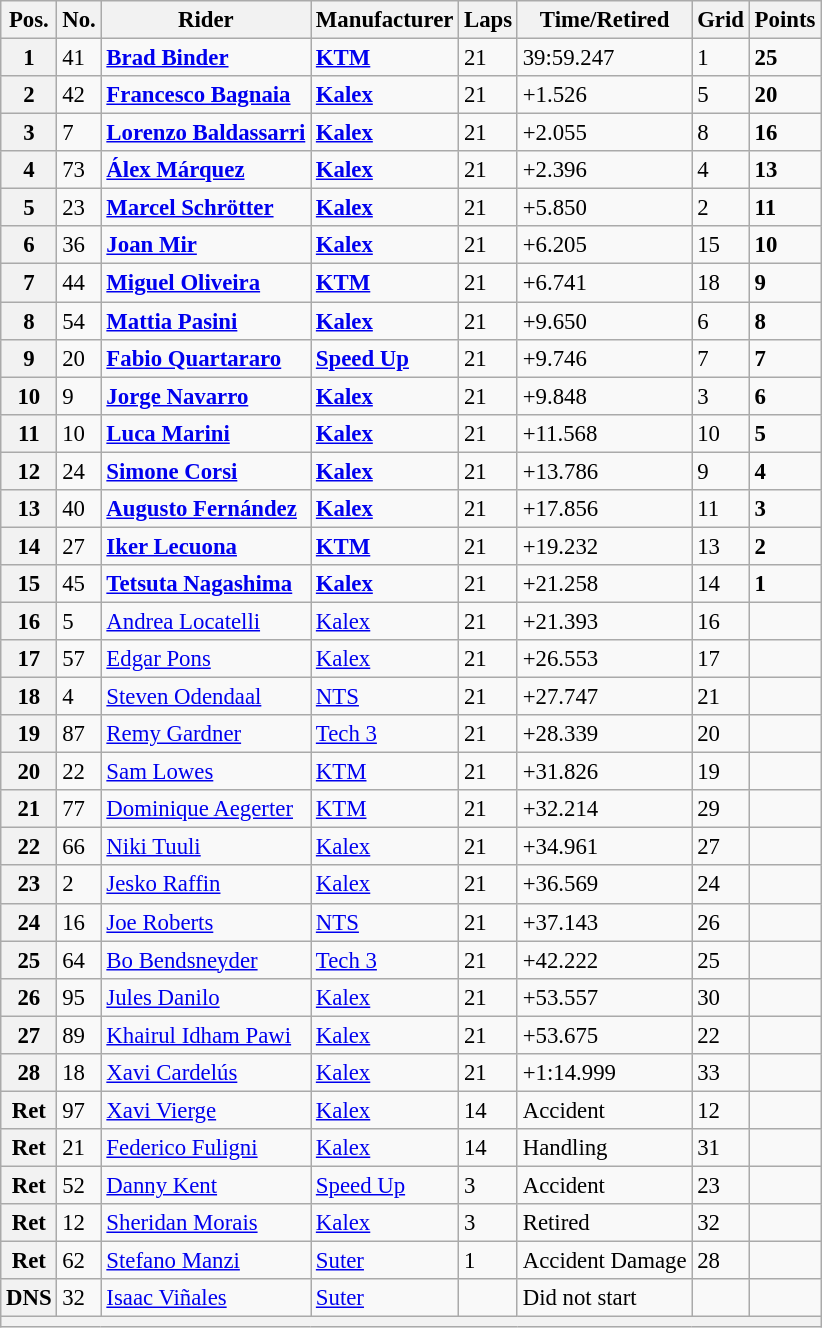<table class="wikitable" style="font-size: 95%;">
<tr>
<th>Pos.</th>
<th>No.</th>
<th>Rider</th>
<th>Manufacturer</th>
<th>Laps</th>
<th>Time/Retired</th>
<th>Grid</th>
<th>Points</th>
</tr>
<tr>
<th>1</th>
<td>41</td>
<td> <strong><a href='#'>Brad Binder</a></strong></td>
<td><strong><a href='#'>KTM</a></strong></td>
<td>21</td>
<td>39:59.247</td>
<td>1</td>
<td><strong>25</strong></td>
</tr>
<tr>
<th>2</th>
<td>42</td>
<td> <strong><a href='#'>Francesco Bagnaia</a></strong></td>
<td><strong><a href='#'>Kalex</a></strong></td>
<td>21</td>
<td>+1.526</td>
<td>5</td>
<td><strong>20</strong></td>
</tr>
<tr>
<th>3</th>
<td>7</td>
<td> <strong><a href='#'>Lorenzo Baldassarri</a></strong></td>
<td><strong><a href='#'>Kalex</a></strong></td>
<td>21</td>
<td>+2.055</td>
<td>8</td>
<td><strong>16</strong></td>
</tr>
<tr>
<th>4</th>
<td>73</td>
<td> <strong><a href='#'>Álex Márquez</a></strong></td>
<td><strong><a href='#'>Kalex</a></strong></td>
<td>21</td>
<td>+2.396</td>
<td>4</td>
<td><strong>13</strong></td>
</tr>
<tr>
<th>5</th>
<td>23</td>
<td> <strong><a href='#'>Marcel Schrötter</a></strong></td>
<td><strong><a href='#'>Kalex</a></strong></td>
<td>21</td>
<td>+5.850</td>
<td>2</td>
<td><strong>11</strong></td>
</tr>
<tr>
<th>6</th>
<td>36</td>
<td> <strong><a href='#'>Joan Mir</a></strong></td>
<td><strong><a href='#'>Kalex</a></strong></td>
<td>21</td>
<td>+6.205</td>
<td>15</td>
<td><strong>10</strong></td>
</tr>
<tr>
<th>7</th>
<td>44</td>
<td> <strong><a href='#'>Miguel Oliveira</a></strong></td>
<td><strong><a href='#'>KTM</a></strong></td>
<td>21</td>
<td>+6.741</td>
<td>18</td>
<td><strong>9</strong></td>
</tr>
<tr>
<th>8</th>
<td>54</td>
<td> <strong><a href='#'>Mattia Pasini</a></strong></td>
<td><strong><a href='#'>Kalex</a></strong></td>
<td>21</td>
<td>+9.650</td>
<td>6</td>
<td><strong>8</strong></td>
</tr>
<tr>
<th>9</th>
<td>20</td>
<td> <strong><a href='#'>Fabio Quartararo</a></strong></td>
<td><strong><a href='#'>Speed Up</a></strong></td>
<td>21</td>
<td>+9.746</td>
<td>7</td>
<td><strong>7</strong></td>
</tr>
<tr>
<th>10</th>
<td>9</td>
<td> <strong><a href='#'>Jorge Navarro</a></strong></td>
<td><strong><a href='#'>Kalex</a></strong></td>
<td>21</td>
<td>+9.848</td>
<td>3</td>
<td><strong>6</strong></td>
</tr>
<tr>
<th>11</th>
<td>10</td>
<td> <strong><a href='#'>Luca Marini</a></strong></td>
<td><strong><a href='#'>Kalex</a></strong></td>
<td>21</td>
<td>+11.568</td>
<td>10</td>
<td><strong>5</strong></td>
</tr>
<tr>
<th>12</th>
<td>24</td>
<td> <strong><a href='#'>Simone Corsi</a></strong></td>
<td><strong><a href='#'>Kalex</a></strong></td>
<td>21</td>
<td>+13.786</td>
<td>9</td>
<td><strong>4</strong></td>
</tr>
<tr>
<th>13</th>
<td>40</td>
<td> <strong><a href='#'>Augusto Fernández</a></strong></td>
<td><strong><a href='#'>Kalex</a></strong></td>
<td>21</td>
<td>+17.856</td>
<td>11</td>
<td><strong>3</strong></td>
</tr>
<tr>
<th>14</th>
<td>27</td>
<td> <strong><a href='#'>Iker Lecuona</a></strong></td>
<td><strong><a href='#'>KTM</a></strong></td>
<td>21</td>
<td>+19.232</td>
<td>13</td>
<td><strong>2</strong></td>
</tr>
<tr>
<th>15</th>
<td>45</td>
<td> <strong><a href='#'>Tetsuta Nagashima</a></strong></td>
<td><strong><a href='#'>Kalex</a></strong></td>
<td>21</td>
<td>+21.258</td>
<td>14</td>
<td><strong>1</strong></td>
</tr>
<tr>
<th>16</th>
<td>5</td>
<td> <a href='#'>Andrea Locatelli</a></td>
<td><a href='#'>Kalex</a></td>
<td>21</td>
<td>+21.393</td>
<td>16</td>
<td></td>
</tr>
<tr>
<th>17</th>
<td>57</td>
<td> <a href='#'>Edgar Pons</a></td>
<td><a href='#'>Kalex</a></td>
<td>21</td>
<td>+26.553</td>
<td>17</td>
<td></td>
</tr>
<tr>
<th>18</th>
<td>4</td>
<td> <a href='#'>Steven Odendaal</a></td>
<td><a href='#'>NTS</a></td>
<td>21</td>
<td>+27.747</td>
<td>21</td>
<td></td>
</tr>
<tr>
<th>19</th>
<td>87</td>
<td> <a href='#'>Remy Gardner</a></td>
<td><a href='#'>Tech 3</a></td>
<td>21</td>
<td>+28.339</td>
<td>20</td>
<td></td>
</tr>
<tr>
<th>20</th>
<td>22</td>
<td> <a href='#'>Sam Lowes</a></td>
<td><a href='#'>KTM</a></td>
<td>21</td>
<td>+31.826</td>
<td>19</td>
<td></td>
</tr>
<tr>
<th>21</th>
<td>77</td>
<td> <a href='#'>Dominique Aegerter</a></td>
<td><a href='#'>KTM</a></td>
<td>21</td>
<td>+32.214</td>
<td>29</td>
<td></td>
</tr>
<tr>
<th>22</th>
<td>66</td>
<td> <a href='#'>Niki Tuuli</a></td>
<td><a href='#'>Kalex</a></td>
<td>21</td>
<td>+34.961</td>
<td>27</td>
<td></td>
</tr>
<tr>
<th>23</th>
<td>2</td>
<td> <a href='#'>Jesko Raffin</a></td>
<td><a href='#'>Kalex</a></td>
<td>21</td>
<td>+36.569</td>
<td>24</td>
<td></td>
</tr>
<tr>
<th>24</th>
<td>16</td>
<td> <a href='#'>Joe Roberts</a></td>
<td><a href='#'>NTS</a></td>
<td>21</td>
<td>+37.143</td>
<td>26</td>
<td></td>
</tr>
<tr>
<th>25</th>
<td>64</td>
<td> <a href='#'>Bo Bendsneyder</a></td>
<td><a href='#'>Tech 3</a></td>
<td>21</td>
<td>+42.222</td>
<td>25</td>
<td></td>
</tr>
<tr>
<th>26</th>
<td>95</td>
<td> <a href='#'>Jules Danilo</a></td>
<td><a href='#'>Kalex</a></td>
<td>21</td>
<td>+53.557</td>
<td>30</td>
<td></td>
</tr>
<tr>
<th>27</th>
<td>89</td>
<td> <a href='#'>Khairul Idham Pawi</a></td>
<td><a href='#'>Kalex</a></td>
<td>21</td>
<td>+53.675</td>
<td>22</td>
<td></td>
</tr>
<tr>
<th>28</th>
<td>18</td>
<td> <a href='#'>Xavi Cardelús</a></td>
<td><a href='#'>Kalex</a></td>
<td>21</td>
<td>+1:14.999</td>
<td>33</td>
<td></td>
</tr>
<tr>
<th>Ret</th>
<td>97</td>
<td> <a href='#'>Xavi Vierge</a></td>
<td><a href='#'>Kalex</a></td>
<td>14</td>
<td>Accident</td>
<td>12</td>
<td></td>
</tr>
<tr>
<th>Ret</th>
<td>21</td>
<td> <a href='#'>Federico Fuligni</a></td>
<td><a href='#'>Kalex</a></td>
<td>14</td>
<td>Handling</td>
<td>31</td>
<td></td>
</tr>
<tr>
<th>Ret</th>
<td>52</td>
<td> <a href='#'>Danny Kent</a></td>
<td><a href='#'>Speed Up</a></td>
<td>3</td>
<td>Accident</td>
<td>23</td>
<td></td>
</tr>
<tr>
<th>Ret</th>
<td>12</td>
<td> <a href='#'>Sheridan Morais</a></td>
<td><a href='#'>Kalex</a></td>
<td>3</td>
<td>Retired</td>
<td>32</td>
<td></td>
</tr>
<tr>
<th>Ret</th>
<td>62</td>
<td> <a href='#'>Stefano Manzi</a></td>
<td><a href='#'>Suter</a></td>
<td>1</td>
<td>Accident Damage</td>
<td>28</td>
<td></td>
</tr>
<tr>
<th>DNS</th>
<td>32</td>
<td> <a href='#'>Isaac Viñales</a></td>
<td><a href='#'>Suter</a></td>
<td></td>
<td>Did not start</td>
<td></td>
<td></td>
</tr>
<tr>
<th colspan=8></th>
</tr>
</table>
